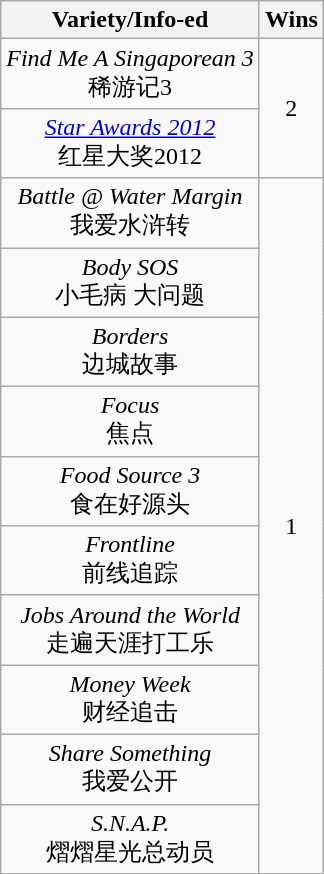<table class="wikitable" style="text-align: center">
<tr>
<th>Variety/Info-ed</th>
<th>Wins</th>
</tr>
<tr>
<td><em>Find Me A Singaporean 3</em> <br>稀游记3</td>
<td rowspan=2>2</td>
</tr>
<tr>
<td><em><a href='#'>Star Awards 2012</a></em><br> 红星大奖2012</td>
</tr>
<tr>
<td><em>Battle @ Water Margin</em><br> 我爱水浒转</td>
<td rowspan=10>1</td>
</tr>
<tr>
<td><em>Body SOS</em> <br>小毛病 大问题</td>
</tr>
<tr>
<td><em>Borders</em><br> 边城故事</td>
</tr>
<tr>
<td><em>Focus</em> <br>焦点</td>
</tr>
<tr>
<td><em>Food Source 3</em> <br>食在好源头</td>
</tr>
<tr>
<td><em>Frontline</em><br> 前线追踪</td>
</tr>
<tr>
<td><em>Jobs Around the World</em><br> 走遍天涯打工乐</td>
</tr>
<tr>
<td><em>Money Week</em><br> 财经追击</td>
</tr>
<tr>
<td><em>Share Something</em><br> 我爱公开</td>
</tr>
<tr>
<td><em>S.N.A.P.</em><br> 熠熠星光总动员</td>
</tr>
</table>
